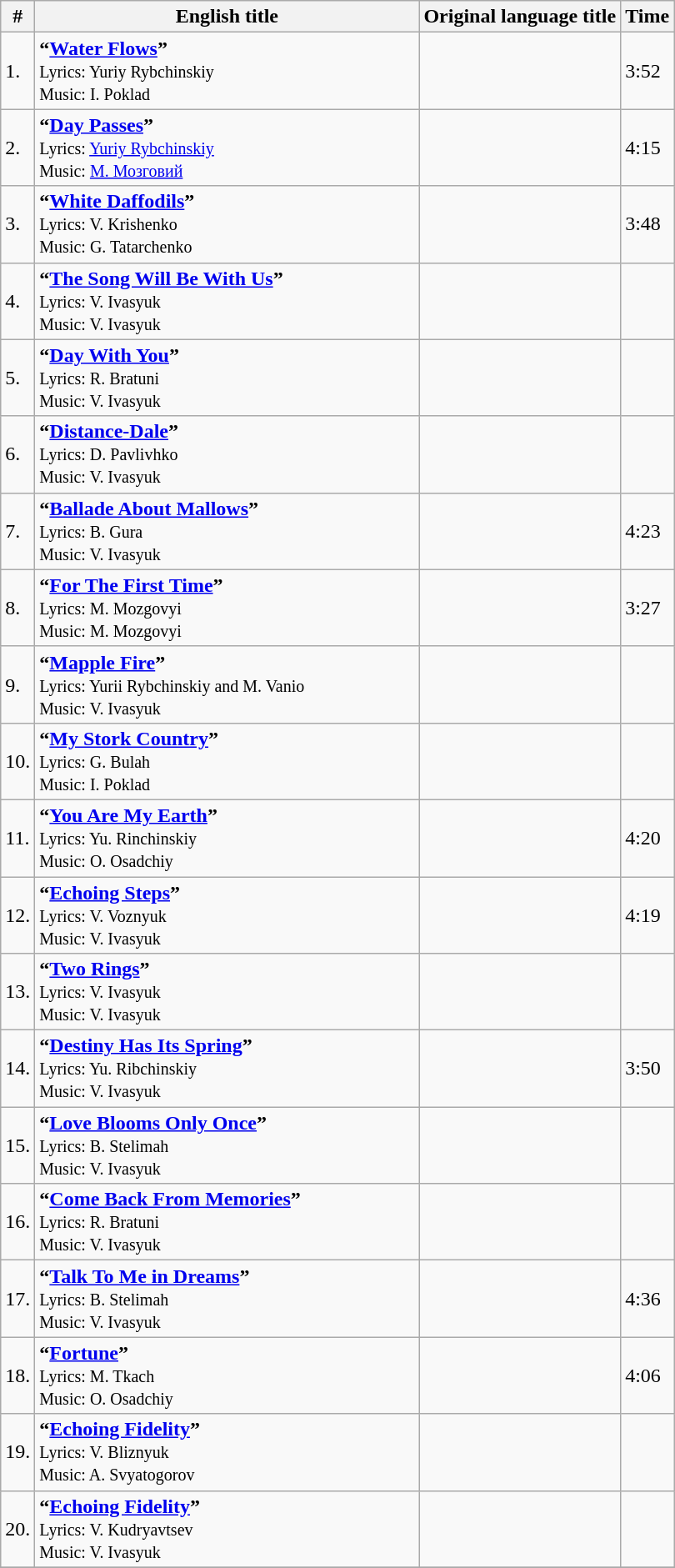<table class="wikitable">
<tr>
<th>#</th>
<th width="300">English title</th>
<th>Original language title</th>
<th>Time</th>
</tr>
<tr>
<td>1.</td>
<td><strong>“<a href='#'>Water Flows</a>”</strong><br><small>Lyrics: Yuriy Rybchinskiy</small> <br><small>Music: I. Poklad</small></td>
<td></td>
<td>3:52</td>
</tr>
<tr>
<td>2.</td>
<td><strong>“<a href='#'>Day Passes</a>”</strong><br><small>Lyrics: <a href='#'>Yuriy Rybchinskiy</a></small><br><small>Music: <a href='#'>М. Мозговий</a></small></td>
<td></td>
<td>4:15</td>
</tr>
<tr>
<td>3.</td>
<td><strong>“<a href='#'>White Daffodils</a>”</strong><br><small>Lyrics: V. Krishenko</small><br><small>Music: G. Tatarchenko</small></td>
<td></td>
<td>3:48</td>
</tr>
<tr>
<td>4.</td>
<td><strong>“<a href='#'>The Song Will Be With Us</a>”</strong><br><small>Lyrics: V. Ivasyuk</small> <br><small>Music: V. Ivasyuk</small></td>
<td></td>
<td></td>
</tr>
<tr>
<td>5.</td>
<td><strong>“<a href='#'>Day With You</a>”</strong><br><small>Lyrics: R. Bratuni</small><br><small>Music: V. Ivasyuk</small></td>
<td></td>
<td></td>
</tr>
<tr>
<td>6.</td>
<td><strong>“<a href='#'>Distance-Dale</a>”</strong><br><small>Lyrics: D. Pavlivhko</small> <br><small>Music: V. Ivasyuk</small></td>
<td></td>
<td></td>
</tr>
<tr>
<td>7.</td>
<td><strong>“<a href='#'>Ballade About Mallows</a>”</strong><br><small>Lyrics: B. Gura</small> <br><small>Music: V. Ivasyuk</small></td>
<td></td>
<td>4:23</td>
</tr>
<tr>
<td>8.</td>
<td><strong>“<a href='#'>For The First Time</a>”</strong><br><small>Lyrics: M. Mozgovyi</small><br><small>Music: M. Mozgovyi</small></td>
<td></td>
<td>3:27</td>
</tr>
<tr>
<td>9.</td>
<td><strong>“<a href='#'>Mapple Fire</a>”</strong><br><small>Lyrics: Yurii Rybchinskiy and M. Vanio</small> <br><small>Music: V. Ivasyuk</small></td>
<td></td>
<td></td>
</tr>
<tr>
<td>10.</td>
<td><strong>“<a href='#'>My Stork Country</a>”</strong><br><small>Lyrics: G. Bulah</small><br><small>Music: I. Poklad</small></td>
<td></td>
<td></td>
</tr>
<tr>
<td>11.</td>
<td><strong>“<a href='#'>You Are My Earth</a>”</strong><br><small>Lyrics: Yu. Rinchinskiy</small><br><small>Music: O. Osadchiy</small></td>
<td></td>
<td>4:20</td>
</tr>
<tr>
<td>12.</td>
<td><strong>“<a href='#'>Echoing Steps</a>”</strong><br><small>Lyrics: V. Voznyuk</small><br><small>Music: V. Ivasyuk</small></td>
<td></td>
<td>4:19</td>
</tr>
<tr>
<td>13.</td>
<td><strong>“<a href='#'>Two Rings</a>”</strong><br><small>Lyrics: V. Ivasyuk</small><br><small>Music: V. Ivasyuk</small></td>
<td></td>
<td></td>
</tr>
<tr>
<td>14.</td>
<td><strong>“<a href='#'>Destiny Has Its Spring</a>”</strong><br><small>Lyrics: Yu. Ribchinskiy</small><br><small>Music: V. Ivasyuk</small></td>
<td></td>
<td>3:50</td>
</tr>
<tr>
<td>15.</td>
<td><strong>“<a href='#'>Love Blooms Only Once</a>”</strong><br><small>Lyrics: B. Stelimah</small><br><small>Music: V. Ivasyuk</small></td>
<td></td>
<td></td>
</tr>
<tr>
<td>16.</td>
<td><strong>“<a href='#'>Come Back From Memories</a>”</strong><br><small>Lyrics: R. Bratuni</small> <br><small>Music: V. Ivasyuk</small></td>
<td></td>
<td></td>
</tr>
<tr>
<td>17.</td>
<td><strong>“<a href='#'>Talk To Me in Dreams</a>”</strong><br><small>Lyrics: B. Stelimah</small> <br><small>Music: V. Ivasyuk</small></td>
<td></td>
<td>4:36</td>
</tr>
<tr>
<td>18.</td>
<td><strong>“<a href='#'>Fortune</a>”</strong><br><small>Lyrics: M. Tkach</small><br><small>Music: O. Osadchiy</small></td>
<td></td>
<td>4:06</td>
</tr>
<tr>
<td>19.</td>
<td><strong>“<a href='#'>Echoing Fidelity</a>”</strong><br><small>Lyrics: V. Bliznyuk</small><br><small>Music: A. Svyatogorov</small></td>
<td></td>
<td></td>
</tr>
<tr>
<td>20.</td>
<td><strong>“<a href='#'>Echoing Fidelity</a>”</strong><br><small>Lyrics: V. Kudryavtsev</small><br><small>Music: V. Ivasyuk</small></td>
<td></td>
<td></td>
</tr>
<tr>
</tr>
</table>
